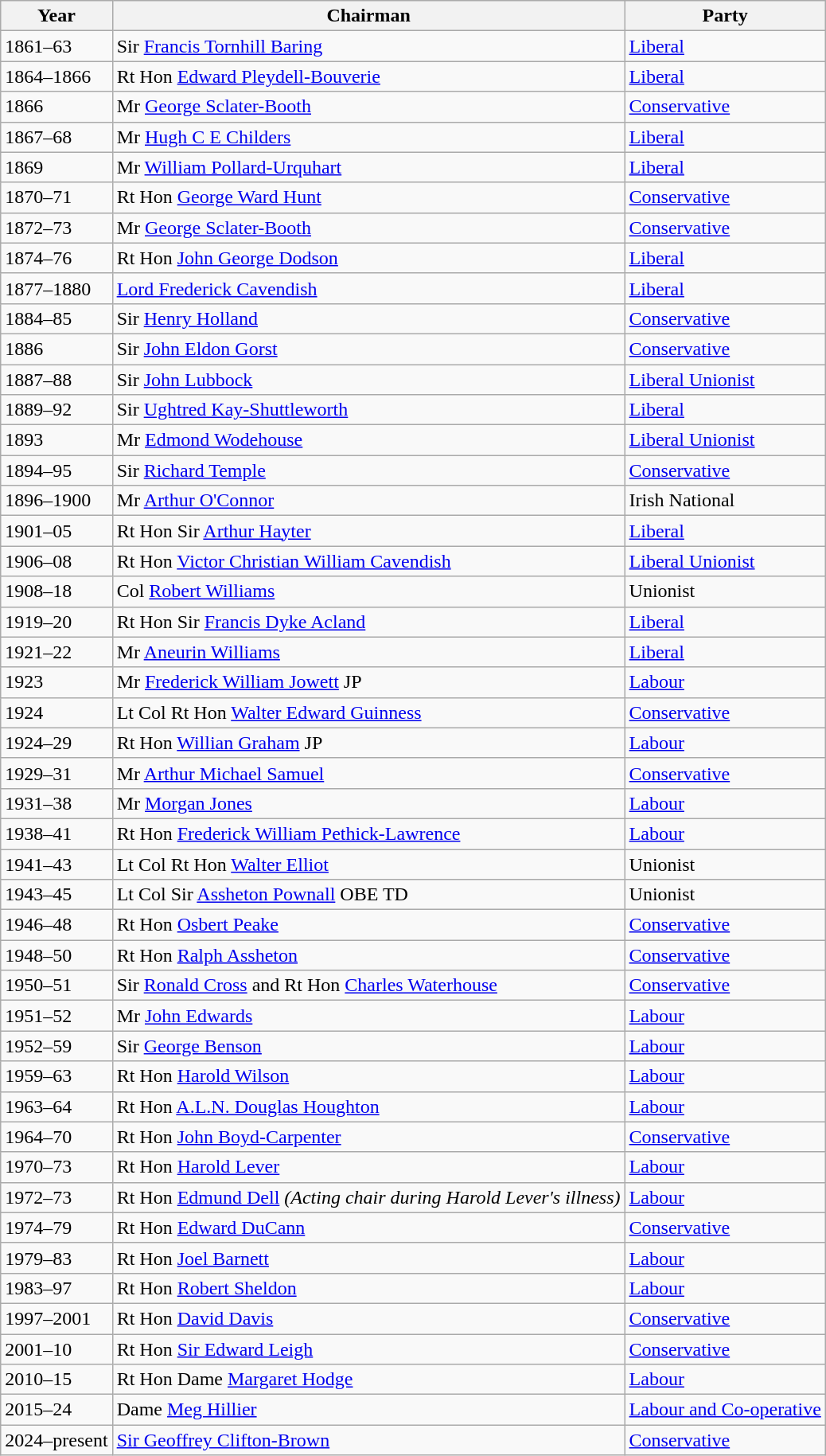<table class="wikitable">
<tr>
<th>Year</th>
<th>Chairman</th>
<th>Party</th>
</tr>
<tr>
<td>1861–63</td>
<td>Sir <a href='#'>Francis Tornhill Baring</a></td>
<td><a href='#'>Liberal</a></td>
</tr>
<tr>
<td>1864–1866</td>
<td>Rt Hon <a href='#'>Edward Pleydell-Bouverie</a></td>
<td><a href='#'>Liberal</a></td>
</tr>
<tr>
<td>1866</td>
<td>Mr <a href='#'>George Sclater-Booth</a></td>
<td><a href='#'>Conservative</a></td>
</tr>
<tr>
<td>1867–68</td>
<td>Mr <a href='#'>Hugh C E Childers</a></td>
<td><a href='#'>Liberal</a></td>
</tr>
<tr>
<td>1869</td>
<td>Mr <a href='#'>William Pollard-Urquhart</a></td>
<td><a href='#'>Liberal</a></td>
</tr>
<tr>
<td>1870–71</td>
<td>Rt Hon <a href='#'>George Ward Hunt</a></td>
<td><a href='#'>Conservative</a></td>
</tr>
<tr>
<td>1872–73</td>
<td>Mr <a href='#'>George Sclater-Booth</a></td>
<td><a href='#'>Conservative</a></td>
</tr>
<tr>
<td>1874–76</td>
<td>Rt Hon <a href='#'>John George Dodson</a></td>
<td><a href='#'>Liberal</a></td>
</tr>
<tr>
<td>1877–1880</td>
<td><a href='#'>Lord Frederick Cavendish</a></td>
<td><a href='#'>Liberal</a></td>
</tr>
<tr>
<td>1884–85</td>
<td>Sir <a href='#'>Henry Holland</a></td>
<td><a href='#'>Conservative</a></td>
</tr>
<tr>
<td>1886</td>
<td>Sir <a href='#'>John Eldon Gorst</a></td>
<td><a href='#'>Conservative</a></td>
</tr>
<tr>
<td>1887–88</td>
<td>Sir <a href='#'>John Lubbock</a></td>
<td><a href='#'>Liberal Unionist</a></td>
</tr>
<tr>
<td>1889–92</td>
<td>Sir <a href='#'>Ughtred Kay-Shuttleworth</a></td>
<td><a href='#'>Liberal</a></td>
</tr>
<tr>
<td>1893</td>
<td>Mr <a href='#'>Edmond Wodehouse</a></td>
<td><a href='#'>Liberal Unionist</a></td>
</tr>
<tr>
<td>1894–95</td>
<td>Sir <a href='#'>Richard Temple</a></td>
<td><a href='#'>Conservative</a></td>
</tr>
<tr>
<td>1896–1900</td>
<td>Mr <a href='#'>Arthur O'Connor</a></td>
<td>Irish National</td>
</tr>
<tr>
<td>1901–05</td>
<td>Rt Hon Sir <a href='#'>Arthur Hayter</a></td>
<td><a href='#'>Liberal</a></td>
</tr>
<tr>
<td>1906–08</td>
<td>Rt Hon <a href='#'>Victor Christian William Cavendish</a></td>
<td><a href='#'>Liberal Unionist</a></td>
</tr>
<tr>
<td>1908–18</td>
<td>Col <a href='#'>Robert Williams</a></td>
<td>Unionist</td>
</tr>
<tr>
<td>1919–20</td>
<td>Rt Hon Sir <a href='#'>Francis Dyke Acland</a></td>
<td><a href='#'>Liberal</a></td>
</tr>
<tr>
<td>1921–22</td>
<td>Mr <a href='#'>Aneurin Williams</a></td>
<td><a href='#'>Liberal</a></td>
</tr>
<tr>
<td>1923</td>
<td>Mr <a href='#'>Frederick William Jowett</a> JP</td>
<td><a href='#'>Labour</a></td>
</tr>
<tr>
<td>1924</td>
<td>Lt Col Rt Hon <a href='#'>Walter Edward Guinness</a></td>
<td><a href='#'>Conservative</a></td>
</tr>
<tr>
<td>1924–29</td>
<td>Rt Hon <a href='#'>Willian Graham</a> JP</td>
<td><a href='#'>Labour</a></td>
</tr>
<tr>
<td>1929–31</td>
<td>Mr <a href='#'>Arthur Michael Samuel</a></td>
<td><a href='#'>Conservative</a></td>
</tr>
<tr>
<td>1931–38</td>
<td>Mr <a href='#'>Morgan Jones</a></td>
<td><a href='#'>Labour</a></td>
</tr>
<tr>
<td>1938–41</td>
<td>Rt Hon <a href='#'>Frederick William Pethick-Lawrence</a></td>
<td><a href='#'>Labour</a></td>
</tr>
<tr>
<td>1941–43</td>
<td>Lt Col Rt Hon <a href='#'>Walter Elliot</a></td>
<td>Unionist</td>
</tr>
<tr>
<td>1943–45</td>
<td>Lt Col Sir <a href='#'>Assheton Pownall</a> OBE TD</td>
<td>Unionist</td>
</tr>
<tr>
<td>1946–48</td>
<td>Rt Hon <a href='#'>Osbert Peake</a></td>
<td><a href='#'>Conservative</a></td>
</tr>
<tr>
<td>1948–50</td>
<td>Rt Hon <a href='#'>Ralph Assheton</a></td>
<td><a href='#'>Conservative</a></td>
</tr>
<tr>
<td>1950–51</td>
<td>Sir <a href='#'>Ronald Cross</a> and Rt Hon <a href='#'>Charles Waterhouse</a></td>
<td><a href='#'>Conservative</a></td>
</tr>
<tr>
<td>1951–52</td>
<td>Mr <a href='#'>John Edwards</a></td>
<td><a href='#'>Labour</a></td>
</tr>
<tr>
<td>1952–59</td>
<td>Sir <a href='#'>George Benson</a></td>
<td><a href='#'>Labour</a></td>
</tr>
<tr>
<td>1959–63</td>
<td>Rt Hon <a href='#'>Harold Wilson</a></td>
<td><a href='#'>Labour</a></td>
</tr>
<tr>
<td>1963–64</td>
<td>Rt Hon <a href='#'>A.L.N. Douglas Houghton</a></td>
<td><a href='#'>Labour</a></td>
</tr>
<tr>
<td>1964–70</td>
<td>Rt Hon <a href='#'>John Boyd-Carpenter</a></td>
<td><a href='#'>Conservative</a></td>
</tr>
<tr>
<td>1970–73</td>
<td>Rt Hon <a href='#'>Harold Lever</a></td>
<td><a href='#'>Labour</a></td>
</tr>
<tr>
<td>1972–73</td>
<td>Rt Hon <a href='#'>Edmund Dell</a> <em>(Acting chair during Harold Lever's illness)</em></td>
<td><a href='#'>Labour</a></td>
</tr>
<tr>
<td>1974–79</td>
<td>Rt Hon <a href='#'>Edward DuCann</a></td>
<td><a href='#'>Conservative</a></td>
</tr>
<tr>
<td>1979–83</td>
<td>Rt Hon <a href='#'>Joel Barnett</a></td>
<td><a href='#'>Labour</a></td>
</tr>
<tr>
<td>1983–97</td>
<td>Rt Hon <a href='#'>Robert Sheldon</a></td>
<td><a href='#'>Labour</a></td>
</tr>
<tr>
<td>1997–2001</td>
<td>Rt Hon <a href='#'>David Davis</a></td>
<td><a href='#'>Conservative</a></td>
</tr>
<tr>
<td>2001–10</td>
<td>Rt Hon <a href='#'>Sir Edward Leigh</a></td>
<td><a href='#'>Conservative</a></td>
</tr>
<tr>
<td>2010–15</td>
<td>Rt Hon Dame <a href='#'>Margaret Hodge</a></td>
<td><a href='#'>Labour</a></td>
</tr>
<tr>
<td>2015–24</td>
<td>Dame <a href='#'>Meg Hillier</a></td>
<td><a href='#'>Labour and Co-operative</a></td>
</tr>
<tr>
<td>2024–present</td>
<td><a href='#'>Sir Geoffrey Clifton-Brown</a></td>
<td><a href='#'>Conservative</a></td>
</tr>
</table>
